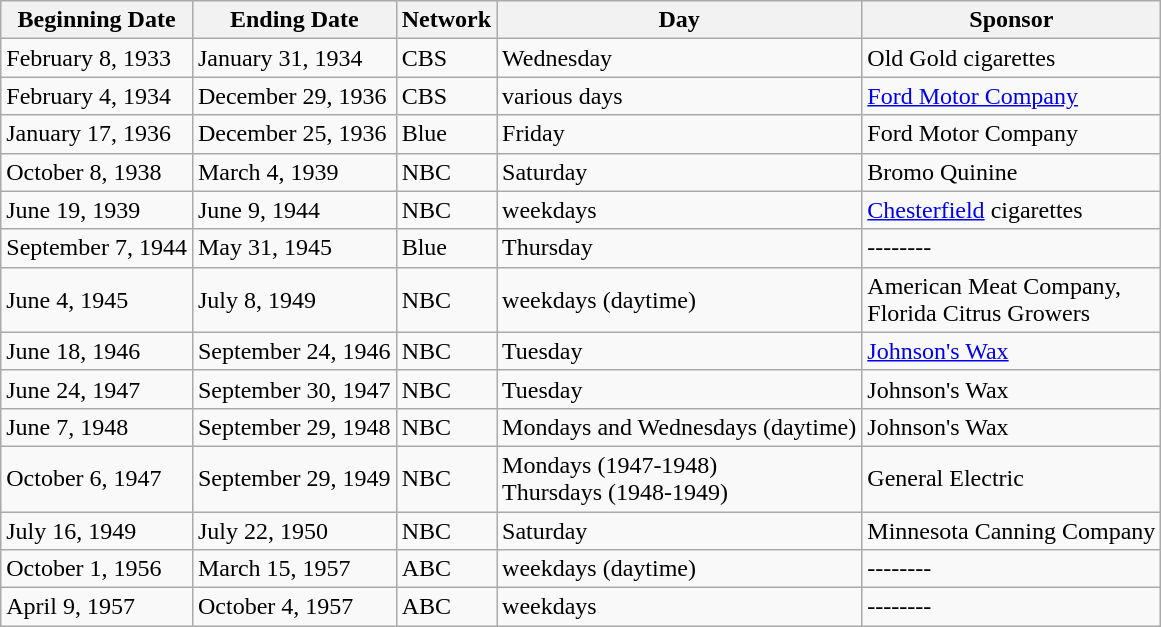<table class="wikitable">
<tr>
<th>Beginning Date</th>
<th>Ending Date</th>
<th>Network</th>
<th>Day</th>
<th>Sponsor</th>
</tr>
<tr>
<td>February 8, 1933</td>
<td>January 31, 1934</td>
<td>CBS</td>
<td>Wednesday</td>
<td>Old Gold cigarettes</td>
</tr>
<tr>
<td>February 4, 1934</td>
<td>December 29, 1936</td>
<td>CBS</td>
<td>various days</td>
<td><a href='#'>Ford Motor Company</a></td>
</tr>
<tr>
<td>January 17, 1936</td>
<td>December 25, 1936</td>
<td>Blue</td>
<td>Friday</td>
<td>Ford Motor Company</td>
</tr>
<tr>
<td>October 8, 1938</td>
<td>March 4, 1939</td>
<td>NBC</td>
<td>Saturday</td>
<td>Bromo Quinine</td>
</tr>
<tr>
<td>June 19, 1939</td>
<td>June 9, 1944</td>
<td>NBC</td>
<td>weekdays</td>
<td><a href='#'>Chesterfield</a> cigarettes</td>
</tr>
<tr>
<td>September 7, 1944</td>
<td>May 31, 1945</td>
<td>Blue</td>
<td>Thursday</td>
<td>--------</td>
</tr>
<tr>
<td>June 4, 1945</td>
<td>July 8, 1949</td>
<td>NBC</td>
<td>weekdays (daytime)</td>
<td>American Meat Company,<br>Florida Citrus Growers</td>
</tr>
<tr>
<td>June 18, 1946</td>
<td>September 24, 1946</td>
<td>NBC</td>
<td>Tuesday</td>
<td><a href='#'>Johnson's Wax</a></td>
</tr>
<tr>
<td>June 24, 1947</td>
<td>September 30, 1947</td>
<td>NBC</td>
<td>Tuesday</td>
<td>Johnson's Wax</td>
</tr>
<tr>
<td>June 7, 1948</td>
<td>September 29, 1948</td>
<td>NBC</td>
<td>Mondays and Wednesdays (daytime)</td>
<td>Johnson's Wax</td>
</tr>
<tr>
<td>October 6, 1947</td>
<td>September 29, 1949</td>
<td>NBC</td>
<td>Mondays (1947-1948)<br>Thursdays (1948-1949)</td>
<td>General Electric</td>
</tr>
<tr>
<td>July 16, 1949</td>
<td>July 22, 1950</td>
<td>NBC</td>
<td>Saturday</td>
<td>Minnesota Canning Company</td>
</tr>
<tr>
<td>October 1, 1956</td>
<td>March 15, 1957</td>
<td>ABC</td>
<td>weekdays (daytime)</td>
<td>--------</td>
</tr>
<tr>
<td>April 9, 1957</td>
<td>October 4, 1957</td>
<td>ABC</td>
<td>weekdays</td>
<td>--------</td>
</tr>
</table>
